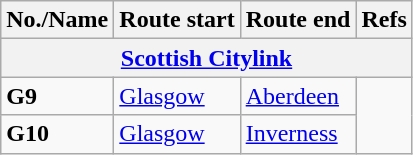<table class="wikitable">
<tr>
<th>No./Name</th>
<th>Route start</th>
<th>Route end</th>
<th>Refs</th>
</tr>
<tr>
<th colspan="4"><a href='#'>Scottish Citylink</a></th>
</tr>
<tr>
<td><strong>G9</strong></td>
<td><a href='#'>Glasgow</a></td>
<td><a href='#'>Aberdeen</a></td>
<td rowspan="2"></td>
</tr>
<tr>
<td><strong>G10</strong></td>
<td><a href='#'>Glasgow</a></td>
<td><a href='#'>Inverness</a></td>
</tr>
</table>
